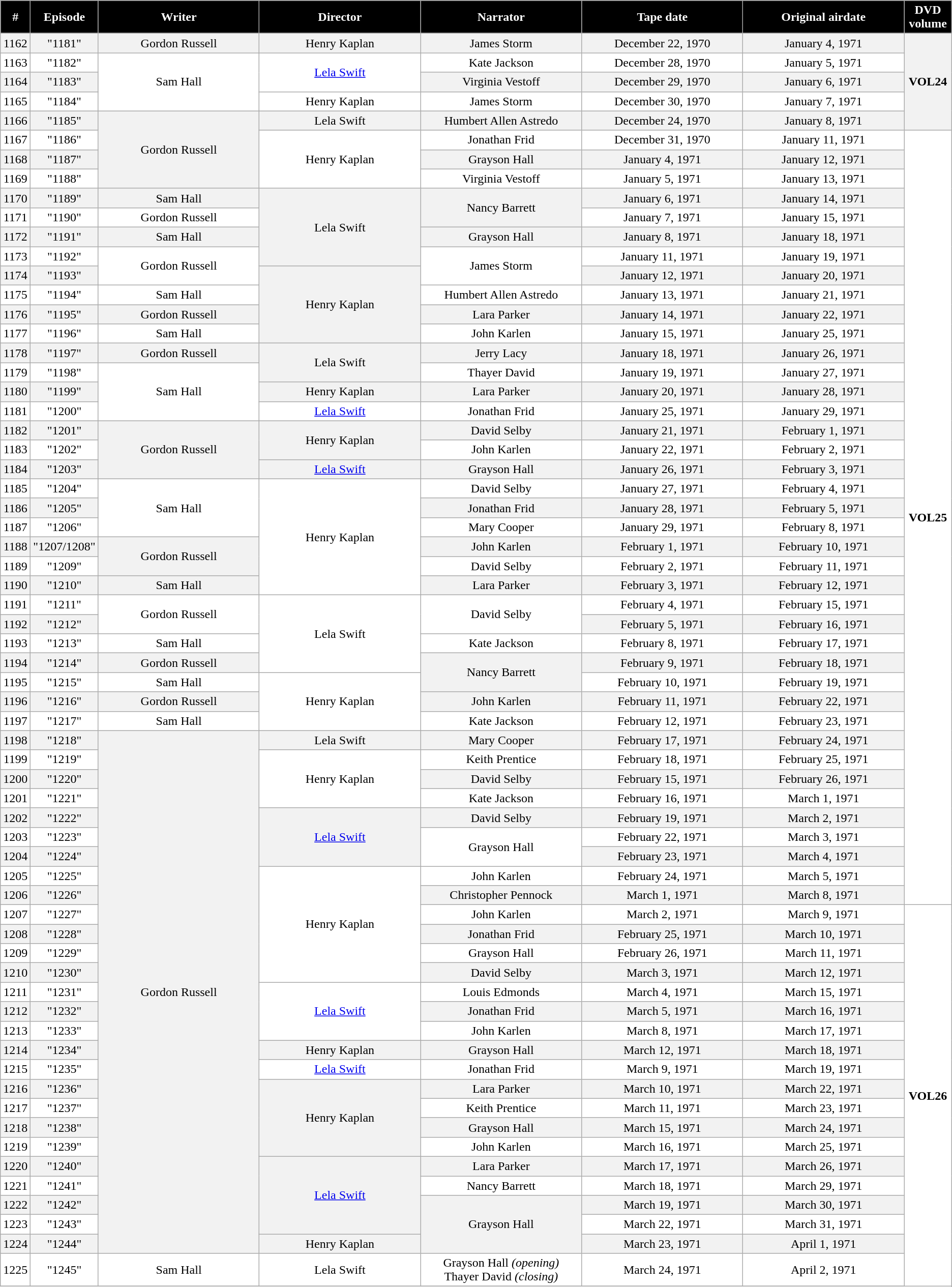<table class="wikitable" style="text-align:center;">
<tr>
<th style="background-color: #000000; color: #ffffff" width=3%>#</th>
<th style="background-color: #000000; color: #ffffff" width=7%>Episode</th>
<th style="background-color: #000000; color: #ffffff" width=17%>Writer</th>
<th style="background-color: #000000; color: #ffffff" width=17%>Director</th>
<th style="background-color: #000000; color: #ffffff" width=17%>Narrator</th>
<th style="background-color: #000000; color: #ffffff" width=17%>Tape date</th>
<th style="background-color: #000000; color: #ffffff" width=17%>Original airdate</th>
<th style="background-color: #000000; color: #ffffff" width=5%>DVD volume</th>
</tr>
<tr style="background-color: #F2F2F2;" |>
</tr>
<tr style="background-color: #F2F2F2;" |>
<td>1162</td>
<td>"1181"</td>
<td rowspan="1">Gordon Russell</td>
<td rowspan="1">Henry Kaplan</td>
<td rowspan="1">James Storm</td>
<td>December 22, 1970</td>
<td>January 4, 1971</td>
<td rowspan="5"><strong>VOL24</strong></td>
</tr>
<tr style="background-color: #FFFFFF;" |>
<td>1163</td>
<td>"1182"</td>
<td rowspan="3">Sam Hall</td>
<td rowspan="2"><a href='#'>Lela Swift</a></td>
<td rowspan="1">Kate Jackson</td>
<td>December 28, 1970</td>
<td>January 5, 1971</td>
</tr>
<tr style="background-color: #F2F2F2;" |>
<td>1164</td>
<td>"1183"</td>
<td rowspan="1">Virginia Vestoff</td>
<td>December 29, 1970</td>
<td>January 6, 1971</td>
</tr>
<tr style="background-color: #FFFFFF;" |>
<td>1165</td>
<td>"1184"</td>
<td rowspan="1">Henry Kaplan</td>
<td rowspan="1">James Storm</td>
<td>December 30, 1970</td>
<td>January 7, 1971</td>
</tr>
<tr style="background-color: #F2F2F2;" |>
<td>1166</td>
<td>"1185"</td>
<td rowspan="4">Gordon Russell</td>
<td rowspan="1">Lela Swift</td>
<td rowspan="1">Humbert Allen Astredo</td>
<td>December 24, 1970</td>
<td>January 8, 1971</td>
</tr>
<tr style="background-color: #FFFFFF;" |>
<td>1167</td>
<td>"1186"</td>
<td rowspan="3">Henry Kaplan</td>
<td rowspan="1">Jonathan Frid</td>
<td>December 31, 1970</td>
<td>January 11, 1971</td>
<td rowspan="40"><strong>VOL25</strong></td>
</tr>
<tr style="background-color: #F2F2F2;" |>
<td>1168</td>
<td>"1187"</td>
<td rowspan="1">Grayson Hall</td>
<td>January 4, 1971</td>
<td>January 12, 1971</td>
</tr>
<tr style="background-color: #FFFFFF;" |>
<td>1169</td>
<td>"1188"</td>
<td rowspan="1">Virginia Vestoff</td>
<td>January 5, 1971</td>
<td>January 13, 1971</td>
</tr>
<tr style="background-color: #F2F2F2;" |>
<td>1170</td>
<td>"1189"</td>
<td rowspan="1">Sam Hall</td>
<td rowspan="4">Lela Swift</td>
<td rowspan="2">Nancy Barrett</td>
<td>January 6, 1971</td>
<td>January 14, 1971</td>
</tr>
<tr style="background-color: #FFFFFF;" |>
<td>1171</td>
<td>"1190"</td>
<td rowspan="1">Gordon Russell</td>
<td>January 7, 1971</td>
<td>January 15, 1971</td>
</tr>
<tr style="background-color: #F2F2F2;" |>
<td>1172</td>
<td>"1191"</td>
<td rowspan="1">Sam Hall</td>
<td rowspan="1">Grayson Hall</td>
<td>January 8, 1971</td>
<td>January 18, 1971</td>
</tr>
<tr style="background-color: #FFFFFF;" |>
<td>1173</td>
<td>"1192"</td>
<td rowspan="2">Gordon Russell</td>
<td rowspan="2">James Storm</td>
<td>January 11, 1971</td>
<td>January 19, 1971</td>
</tr>
<tr style="background-color: #F2F2F2;" |>
<td>1174</td>
<td>"1193"</td>
<td rowspan="4">Henry Kaplan</td>
<td>January 12, 1971</td>
<td>January 20, 1971</td>
</tr>
<tr style="background-color: #FFFFFF;" |>
<td>1175</td>
<td>"1194"</td>
<td rowspan="1">Sam Hall</td>
<td rowspan="1">Humbert Allen Astredo</td>
<td>January 13, 1971</td>
<td>January 21, 1971</td>
</tr>
<tr style="background-color: #F2F2F2;" |>
<td>1176</td>
<td>"1195"</td>
<td rowspan="1">Gordon Russell</td>
<td rowspan="1">Lara Parker</td>
<td>January 14, 1971</td>
<td>January 22, 1971</td>
</tr>
<tr style="background-color: #FFFFFF;" |>
<td>1177</td>
<td>"1196"</td>
<td rowspan="1">Sam Hall</td>
<td rowspan="1">John Karlen</td>
<td>January 15, 1971</td>
<td>January 25, 1971</td>
</tr>
<tr style="background-color: #F2F2F2;" |>
<td>1178</td>
<td>"1197"</td>
<td rowspan="1">Gordon Russell</td>
<td rowspan="2">Lela Swift</td>
<td rowspan="1">Jerry Lacy</td>
<td>January 18, 1971</td>
<td>January 26, 1971</td>
</tr>
<tr style="background-color: #FFFFFF;" |>
<td>1179</td>
<td>"1198"</td>
<td rowspan="3">Sam Hall</td>
<td rowspan="1">Thayer David</td>
<td>January 19, 1971</td>
<td>January 27, 1971</td>
</tr>
<tr style="background-color: #F2F2F2;" |>
<td>1180</td>
<td>"1199"</td>
<td rowspan="1">Henry Kaplan</td>
<td rowspan="1">Lara Parker</td>
<td>January 20, 1971</td>
<td>January 28, 1971</td>
</tr>
<tr style="background-color: #FFFFFF;" |>
<td>1181</td>
<td>"1200"</td>
<td rowspan="1"><a href='#'>Lela Swift</a></td>
<td rowspan="1">Jonathan Frid</td>
<td>January 25, 1971</td>
<td>January 29, 1971</td>
</tr>
<tr style="background-color: #F2F2F2;" |>
<td>1182</td>
<td>"1201"</td>
<td rowspan="3">Gordon Russell</td>
<td rowspan="2">Henry Kaplan</td>
<td rowspan="1">David Selby</td>
<td>January 21, 1971</td>
<td>February 1, 1971</td>
</tr>
<tr style="background-color: #FFFFFF;" |>
<td>1183</td>
<td>"1202"</td>
<td rowspan="1">John Karlen</td>
<td>January 22, 1971</td>
<td>February 2, 1971</td>
</tr>
<tr style="background-color: #F2F2F2;" |>
<td>1184</td>
<td>"1203"</td>
<td rowspan="1"><a href='#'>Lela Swift</a></td>
<td rowspan="1">Grayson Hall</td>
<td>January 26, 1971</td>
<td>February 3, 1971</td>
</tr>
<tr style="background-color: #FFFFFF;" |>
<td>1185</td>
<td>"1204"</td>
<td rowspan="3">Sam Hall</td>
<td rowspan="6">Henry Kaplan</td>
<td rowspan="1">David Selby</td>
<td>January 27, 1971</td>
<td>February 4, 1971</td>
</tr>
<tr style="background-color: #F2F2F2;" |>
<td>1186</td>
<td>"1205"</td>
<td rowspan="1">Jonathan Frid</td>
<td>January 28, 1971</td>
<td>February 5, 1971</td>
</tr>
<tr style="background-color: #FFFFFF;" |>
<td>1187</td>
<td>"1206"</td>
<td rowspan="1">Mary Cooper</td>
<td>January 29, 1971</td>
<td>February 8, 1971</td>
</tr>
<tr style="background-color: #F2F2F2;" |>
<td>1188</td>
<td>"1207/1208"</td>
<td rowspan="2">Gordon Russell</td>
<td rowspan="1">John Karlen</td>
<td>February 1, 1971</td>
<td>February 10, 1971</td>
</tr>
<tr style="background-color: #FFFFFF;" |>
<td>1189</td>
<td>"1209"</td>
<td rowspan="1">David Selby</td>
<td>February 2, 1971</td>
<td>February 11, 1971</td>
</tr>
<tr style="background-color: #F2F2F2;" |>
<td>1190</td>
<td>"1210"</td>
<td rowspan="1">Sam Hall</td>
<td rowspan="1">Lara Parker</td>
<td>February 3, 1971</td>
<td>February 12, 1971</td>
</tr>
<tr style="background-color: #FFFFFF;" |>
<td>1191</td>
<td>"1211"</td>
<td rowspan="2">Gordon Russell</td>
<td rowspan="4">Lela Swift</td>
<td rowspan="2">David Selby</td>
<td>February 4, 1971</td>
<td>February 15, 1971</td>
</tr>
<tr style="background-color: #F2F2F2;" |>
<td>1192</td>
<td>"1212"</td>
<td>February 5, 1971</td>
<td>February 16, 1971</td>
</tr>
<tr style="background-color: #FFFFFF;" |>
<td>1193</td>
<td>"1213"</td>
<td rowspan="1">Sam Hall</td>
<td rowspan="1">Kate Jackson</td>
<td>February 8, 1971</td>
<td>February 17, 1971</td>
</tr>
<tr style="background-color: #F2F2F2;" |>
<td>1194</td>
<td>"1214"</td>
<td rowspan="1">Gordon Russell</td>
<td rowspan="2">Nancy Barrett</td>
<td>February 9, 1971</td>
<td>February 18, 1971</td>
</tr>
<tr style="background-color: #FFFFFF;" |>
<td>1195</td>
<td>"1215"</td>
<td rowspan="1">Sam Hall</td>
<td rowspan="3">Henry Kaplan</td>
<td>February 10, 1971</td>
<td>February 19, 1971</td>
</tr>
<tr style="background-color: #F2F2F2;" |>
<td>1196</td>
<td>"1216"</td>
<td rowspan="1">Gordon Russell</td>
<td rowspan="1">John Karlen</td>
<td>February 11, 1971</td>
<td>February 22, 1971</td>
</tr>
<tr style="background-color: #FFFFFF;" |>
<td>1197</td>
<td>"1217"</td>
<td rowspan="1">Sam Hall</td>
<td rowspan="1">Kate Jackson</td>
<td>February 12, 1971</td>
<td>February 23, 1971</td>
</tr>
<tr style="background-color: #F2F2F2;" |>
<td>1198</td>
<td>"1218"</td>
<td rowspan="27">Gordon Russell</td>
<td rowspan="1">Lela Swift</td>
<td rowspan="1">Mary Cooper</td>
<td>February 17, 1971</td>
<td>February 24, 1971</td>
</tr>
<tr style="background-color: #FFFFFF;" |>
<td>1199</td>
<td>"1219"</td>
<td rowspan="3">Henry Kaplan</td>
<td rowspan="1">Keith Prentice</td>
<td>February 18, 1971</td>
<td>February 25, 1971</td>
</tr>
<tr style="background-color: #F2F2F2;" |>
<td>1200</td>
<td>"1220"</td>
<td rowspan="1">David Selby</td>
<td>February 15, 1971</td>
<td>February 26, 1971</td>
</tr>
<tr style="background-color: #FFFFFF;" |>
<td>1201</td>
<td>"1221"</td>
<td rowspan="1">Kate Jackson</td>
<td>February 16, 1971</td>
<td>March 1, 1971</td>
</tr>
<tr style="background-color: #F2F2F2;" |>
<td>1202</td>
<td>"1222"</td>
<td rowspan="3"><a href='#'>Lela Swift</a></td>
<td rowspan="1">David Selby</td>
<td>February 19, 1971</td>
<td>March 2, 1971</td>
</tr>
<tr style="background-color: #FFFFFF;" |>
<td>1203</td>
<td>"1223"</td>
<td rowspan="2">Grayson Hall</td>
<td>February 22, 1971</td>
<td>March 3, 1971</td>
</tr>
<tr style="background-color: #F2F2F2;" |>
<td>1204</td>
<td>"1224"</td>
<td>February 23, 1971</td>
<td>March 4, 1971</td>
</tr>
<tr style="background-color: #FFFFFF;" |>
<td>1205</td>
<td>"1225"</td>
<td rowspan="6">Henry Kaplan</td>
<td rowspan="1">John Karlen</td>
<td>February 24, 1971</td>
<td>March 5, 1971</td>
</tr>
<tr style="background-color: #F2F2F2;" |>
<td>1206</td>
<td>"1226"</td>
<td rowspan="1">Christopher Pennock</td>
<td>March 1, 1971</td>
<td>March 8, 1971</td>
</tr>
<tr style="background-color: #FFFFFF;" |>
<td>1207</td>
<td>"1227"</td>
<td rowspan="1">John Karlen</td>
<td>March 2, 1971</td>
<td>March 9, 1971</td>
<td rowspan="40"><strong>VOL26</strong></td>
</tr>
<tr style="background-color: #F2F2F2;" |>
<td>1208</td>
<td>"1228"</td>
<td rowspan="1">Jonathan Frid</td>
<td>February 25, 1971</td>
<td>March 10, 1971</td>
</tr>
<tr style="background-color: #FFFFFF;" |>
<td>1209</td>
<td>"1229"</td>
<td rowspan="1">Grayson Hall</td>
<td>February 26, 1971</td>
<td>March 11, 1971</td>
</tr>
<tr style="background-color: #F2F2F2;" |>
<td>1210</td>
<td>"1230"</td>
<td rowspan="1">David Selby</td>
<td>March 3, 1971</td>
<td>March 12, 1971</td>
</tr>
<tr style="background-color: #FFFFFF;" |>
<td>1211</td>
<td>"1231"</td>
<td rowspan="3"><a href='#'>Lela Swift</a></td>
<td rowspan="1">Louis Edmonds</td>
<td>March 4, 1971</td>
<td>March 15, 1971</td>
</tr>
<tr style="background-color: #F2F2F2;" |>
<td>1212</td>
<td>"1232"</td>
<td rowspan="1">Jonathan Frid</td>
<td>March 5, 1971</td>
<td>March 16, 1971</td>
</tr>
<tr style="background-color: #FFFFFF;" |>
<td>1213</td>
<td>"1233"</td>
<td rowspan="1">John Karlen</td>
<td>March 8, 1971</td>
<td>March 17, 1971</td>
</tr>
<tr style="background-color: #F2F2F2;" |>
<td>1214</td>
<td>"1234"</td>
<td rowspan="1">Henry Kaplan</td>
<td rowspan="1">Grayson Hall</td>
<td>March 12, 1971</td>
<td>March 18, 1971</td>
</tr>
<tr style="background-color: #FFFFFF;" |>
<td>1215</td>
<td>"1235"</td>
<td rowspan="1"><a href='#'>Lela Swift</a></td>
<td rowspan="1">Jonathan Frid</td>
<td>March 9, 1971</td>
<td>March 19, 1971</td>
</tr>
<tr style="background-color: #F2F2F2;" |>
<td>1216</td>
<td>"1236"</td>
<td rowspan="4">Henry Kaplan</td>
<td rowspan="1">Lara Parker</td>
<td>March 10, 1971</td>
<td>March 22, 1971</td>
</tr>
<tr style="background-color: #FFFFFF;" |>
<td>1217</td>
<td>"1237"</td>
<td rowspan="1">Keith Prentice</td>
<td>March 11, 1971</td>
<td>March 23, 1971</td>
</tr>
<tr style="background-color: #F2F2F2;" |>
<td>1218</td>
<td>"1238"</td>
<td rowspan="1">Grayson Hall</td>
<td>March 15, 1971</td>
<td>March 24, 1971</td>
</tr>
<tr style="background-color: #FFFFFF;" |>
<td>1219</td>
<td>"1239"</td>
<td rowspan="1">John Karlen</td>
<td>March 16, 1971</td>
<td>March 25, 1971</td>
</tr>
<tr style="background-color: #F2F2F2;" |>
<td>1220</td>
<td>"1240"</td>
<td rowspan="4"><a href='#'>Lela Swift</a></td>
<td rowspan="1">Lara Parker</td>
<td>March 17, 1971</td>
<td>March 26, 1971</td>
</tr>
<tr style="background-color: #FFFFFF;" |>
<td>1221</td>
<td>"1241"</td>
<td rowspan="1">Nancy Barrett</td>
<td>March 18, 1971</td>
<td>March 29, 1971</td>
</tr>
<tr style="background-color: #F2F2F2;" |>
<td>1222</td>
<td>"1242"</td>
<td rowspan="3">Grayson Hall</td>
<td>March 19, 1971</td>
<td>March 30, 1971</td>
</tr>
<tr style="background-color: #FFFFFF;" |>
<td>1223</td>
<td>"1243"</td>
<td>March 22, 1971</td>
<td>March 31, 1971</td>
</tr>
<tr style="background-color: #F2F2F2;" |>
<td>1224</td>
<td>"1244"</td>
<td rowspan="1">Henry Kaplan</td>
<td>March 23, 1971</td>
<td>April 1, 1971</td>
</tr>
<tr style="background-color: #FFFFFF;" |>
<td>1225</td>
<td>"1245"</td>
<td rowspan="1">Sam Hall</td>
<td rowspan="1">Lela Swift</td>
<td rowspan="1">Grayson Hall <em>(opening)</em> <br> Thayer David <em>(closing)</em></td>
<td>March 24, 1971</td>
<td>April 2, 1971</td>
</tr>
<tr style="background-color: #F2F2F2;" |>
</tr>
</table>
